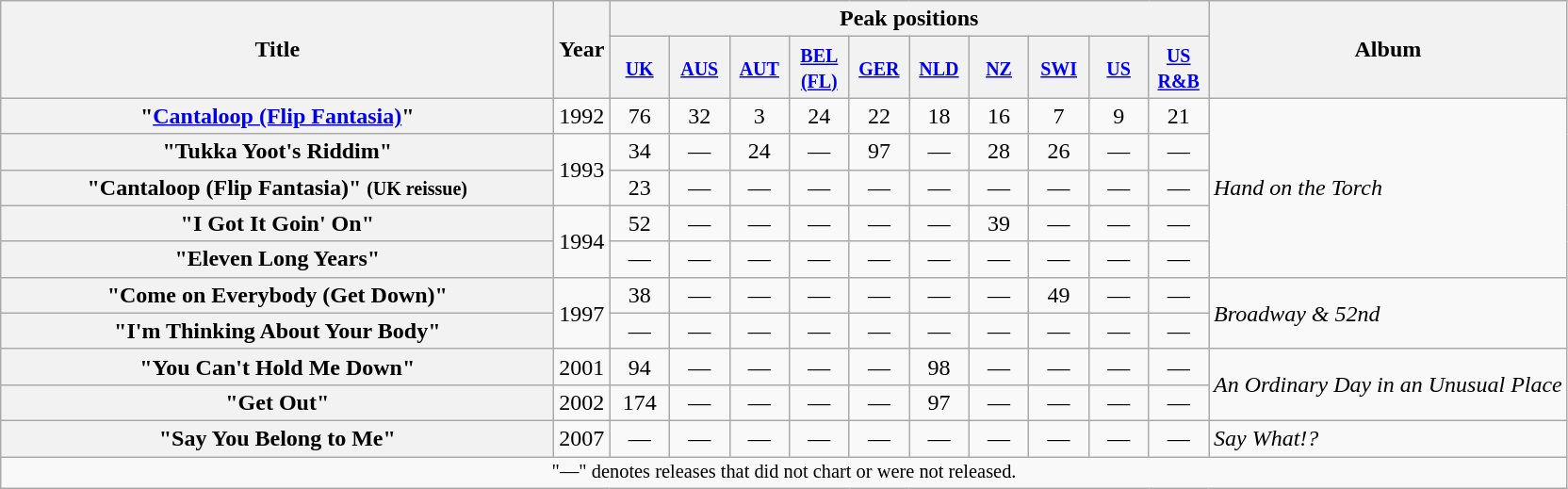<table class="wikitable plainrowheaders" style="text-align:center;">
<tr>
<th rowspan="2" style="width:24em;">Title</th>
<th rowspan="2">Year</th>
<th colspan="10">Peak positions</th>
<th rowspan="2">Album</th>
</tr>
<tr>
<th width="35"><small><a href='#'>UK</a></small><br></th>
<th width="35"><small><a href='#'>AUS</a></small><br></th>
<th width="35"><small><a href='#'>AUT</a></small><br></th>
<th width="35"><small><a href='#'>BEL<br>(FL)</a></small><br></th>
<th width="35"><small><a href='#'>GER</a></small><br></th>
<th width="35"><small><a href='#'>NLD</a></small><br></th>
<th width="35"><small><a href='#'>NZ</a></small><br></th>
<th width="35"><small><a href='#'>SWI</a></small><br></th>
<th width="35"><small><a href='#'>US</a></small><br></th>
<th width="35"><small><a href='#'>US<br>R&B</a></small><br></th>
</tr>
<tr>
<th scope="row">"<a href='#'>Cantaloop (Flip Fantasia)</a>"</th>
<td>1992</td>
<td>76</td>
<td>32</td>
<td>3</td>
<td>24</td>
<td>22</td>
<td>18</td>
<td>16</td>
<td>7</td>
<td>9</td>
<td>21</td>
<td align="left" rowspan="5"><em>Hand on the Torch</em></td>
</tr>
<tr>
<th scope="row">"Tukka Yoot's Riddim"</th>
<td rowspan="2">1993</td>
<td>34</td>
<td>—</td>
<td>24</td>
<td>—</td>
<td>97</td>
<td>—</td>
<td>28</td>
<td>26</td>
<td>—</td>
<td>—</td>
</tr>
<tr>
<th scope="row">"Cantaloop (Flip Fantasia)" <small>(UK reissue)</small></th>
<td>23</td>
<td>—</td>
<td>—</td>
<td>—</td>
<td>—</td>
<td>—</td>
<td>—</td>
<td>—</td>
<td>—</td>
<td>—</td>
</tr>
<tr>
<th scope="row">"I Got It Goin' On"</th>
<td rowspan="2">1994</td>
<td>52</td>
<td>—</td>
<td>—</td>
<td>—</td>
<td>—</td>
<td>—</td>
<td>39</td>
<td>—</td>
<td>—</td>
<td>—</td>
</tr>
<tr>
<th scope="row">"Eleven Long Years"</th>
<td>—</td>
<td>—</td>
<td>—</td>
<td>—</td>
<td>—</td>
<td>—</td>
<td>—</td>
<td>—</td>
<td>—</td>
<td>—</td>
</tr>
<tr>
<th scope="row">"Come on Everybody (Get Down)"</th>
<td rowspan="2">1997</td>
<td>38</td>
<td>—</td>
<td>—</td>
<td>—</td>
<td>—</td>
<td>—</td>
<td>—</td>
<td>49</td>
<td>—</td>
<td>—</td>
<td align="left" rowspan="2"><em>Broadway & 52nd</em></td>
</tr>
<tr>
<th scope="row">"I'm Thinking About Your Body"</th>
<td>—</td>
<td>—</td>
<td>—</td>
<td>—</td>
<td>—</td>
<td>—</td>
<td>—</td>
<td>—</td>
<td>—</td>
<td>—</td>
</tr>
<tr>
<th scope="row">"You Can't Hold Me Down"</th>
<td>2001</td>
<td>94</td>
<td>—</td>
<td>—</td>
<td>—</td>
<td>—</td>
<td>98</td>
<td>—</td>
<td>—</td>
<td>—</td>
<td>—</td>
<td align="left" rowspan="2"><em>An Ordinary Day in an Unusual Place</em></td>
</tr>
<tr>
<th scope="row">"Get Out"</th>
<td>2002</td>
<td>174</td>
<td>—</td>
<td>—</td>
<td>—</td>
<td>—</td>
<td>97</td>
<td>—</td>
<td>—</td>
<td>—</td>
<td>—</td>
</tr>
<tr>
<th scope="row">"Say You Belong to Me"</th>
<td>2007</td>
<td>—</td>
<td>—</td>
<td>—</td>
<td>—</td>
<td>—</td>
<td>—</td>
<td>—</td>
<td>—</td>
<td>—</td>
<td>—</td>
<td align="left"><em>Say What!?</em></td>
</tr>
<tr>
<td align="center" colspan="14" style="font-size:85%">"—" denotes releases that did not chart or were not released.</td>
</tr>
</table>
